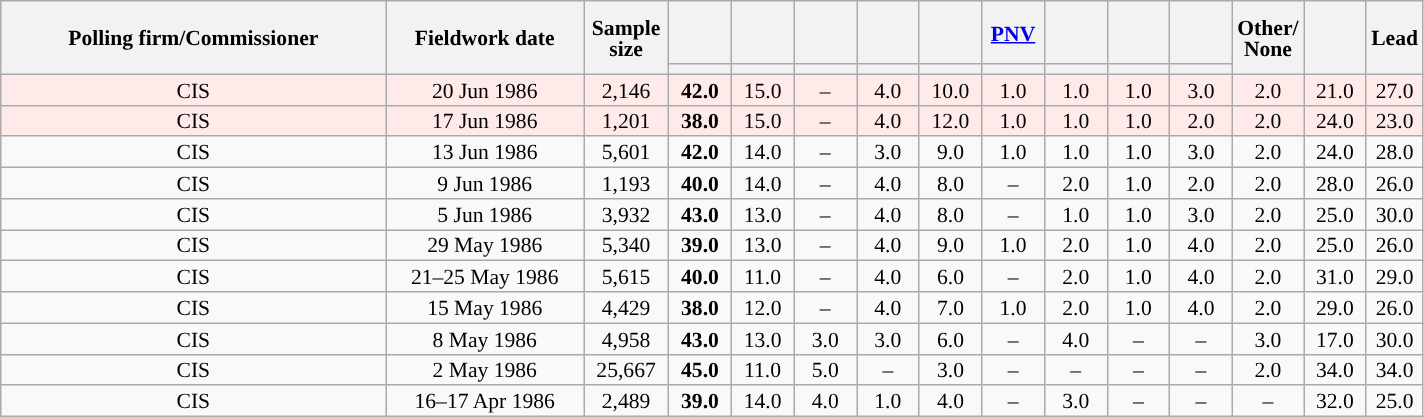<table class="wikitable collapsible collapsed" style="text-align:center; font-size:90%; line-height:14px;">
<tr style="height:42px;">
<th style="width:250px;" rowspan="2">Polling firm/Commissioner</th>
<th style="width:125px;" rowspan="2">Fieldwork date</th>
<th style="width:50px;" rowspan="2">Sample size</th>
<th style="width:35px;"></th>
<th style="width:35px;"></th>
<th style="width:35px;"></th>
<th style="width:35px;"></th>
<th style="width:35px;"></th>
<th style="width:35px;"><a href='#'>PNV</a></th>
<th style="width:35px;"></th>
<th style="width:35px;"></th>
<th style="width:35px;"></th>
<th style="width:35px;" rowspan="2">Other/<br>None</th>
<th style="width:35px;" rowspan="2"></th>
<th style="width:30px;" rowspan="2">Lead</th>
</tr>
<tr>
<th style="color:inherit;background:"></th>
<th style="color:inherit;background:"></th>
<th style="color:inherit;background:"></th>
<th style="color:inherit;background:"></th>
<th style="color:inherit;background:"></th>
<th style="color:inherit;background:"></th>
<th style="color:inherit;background:"></th>
<th style="color:inherit;background:"></th>
<th style="color:inherit;background:"></th>
</tr>
<tr style="background:#FFEAEA;">
<td>CIS</td>
<td>20 Jun 1986</td>
<td>2,146</td>
<td><strong>42.0</strong></td>
<td>15.0</td>
<td>–</td>
<td>4.0</td>
<td>10.0</td>
<td>1.0</td>
<td>1.0</td>
<td>1.0</td>
<td>3.0</td>
<td>2.0</td>
<td>21.0</td>
<td style="background:">27.0</td>
</tr>
<tr style="background:#FFEAEA;">
<td>CIS</td>
<td>17 Jun 1986</td>
<td>1,201</td>
<td><strong>38.0</strong></td>
<td>15.0</td>
<td>–</td>
<td>4.0</td>
<td>12.0</td>
<td>1.0</td>
<td>1.0</td>
<td>1.0</td>
<td>2.0</td>
<td>2.0</td>
<td>24.0</td>
<td style="background:">23.0</td>
</tr>
<tr>
<td>CIS</td>
<td>13 Jun 1986</td>
<td>5,601</td>
<td><strong>42.0</strong></td>
<td>14.0</td>
<td>–</td>
<td>3.0</td>
<td>9.0</td>
<td>1.0</td>
<td>1.0</td>
<td>1.0</td>
<td>3.0</td>
<td>2.0</td>
<td>24.0</td>
<td style="background:">28.0</td>
</tr>
<tr>
<td>CIS</td>
<td>9 Jun 1986</td>
<td>1,193</td>
<td><strong>40.0</strong></td>
<td>14.0</td>
<td>–</td>
<td>4.0</td>
<td>8.0</td>
<td>–</td>
<td>2.0</td>
<td>1.0</td>
<td>2.0</td>
<td>2.0</td>
<td>28.0</td>
<td style="background:">26.0</td>
</tr>
<tr>
<td>CIS</td>
<td>5 Jun 1986</td>
<td>3,932</td>
<td><strong>43.0</strong></td>
<td>13.0</td>
<td>–</td>
<td>4.0</td>
<td>8.0</td>
<td>–</td>
<td>1.0</td>
<td>1.0</td>
<td>3.0</td>
<td>2.0</td>
<td>25.0</td>
<td style="background:">30.0</td>
</tr>
<tr>
<td>CIS</td>
<td>29 May 1986</td>
<td>5,340</td>
<td><strong>39.0</strong></td>
<td>13.0</td>
<td>–</td>
<td>4.0</td>
<td>9.0</td>
<td>1.0</td>
<td>2.0</td>
<td>1.0</td>
<td>4.0</td>
<td>2.0</td>
<td>25.0</td>
<td style="background:">26.0</td>
</tr>
<tr>
<td>CIS</td>
<td>21–25 May 1986</td>
<td>5,615</td>
<td><strong>40.0</strong></td>
<td>11.0</td>
<td>–</td>
<td>4.0</td>
<td>6.0</td>
<td>–</td>
<td>2.0</td>
<td>1.0</td>
<td>4.0</td>
<td>2.0</td>
<td>31.0</td>
<td style="background:">29.0</td>
</tr>
<tr>
<td>CIS</td>
<td>15 May 1986</td>
<td>4,429</td>
<td><strong>38.0</strong></td>
<td>12.0</td>
<td>–</td>
<td>4.0</td>
<td>7.0</td>
<td>1.0</td>
<td>2.0</td>
<td>1.0</td>
<td>4.0</td>
<td>2.0</td>
<td>29.0</td>
<td style="background:">26.0</td>
</tr>
<tr>
<td>CIS</td>
<td>8 May 1986</td>
<td>4,958</td>
<td><strong>43.0</strong></td>
<td>13.0</td>
<td>3.0</td>
<td>3.0</td>
<td>6.0</td>
<td>–</td>
<td>4.0</td>
<td>–</td>
<td>–</td>
<td>3.0</td>
<td>17.0</td>
<td style="background:">30.0</td>
</tr>
<tr>
<td>CIS</td>
<td>2 May 1986</td>
<td>25,667</td>
<td><strong>45.0</strong></td>
<td>11.0</td>
<td>5.0</td>
<td>–</td>
<td>3.0</td>
<td>–</td>
<td>–</td>
<td>–</td>
<td>–</td>
<td>2.0</td>
<td>34.0</td>
<td style="background:">34.0</td>
</tr>
<tr>
<td>CIS</td>
<td>16–17 Apr 1986</td>
<td>2,489</td>
<td><strong>39.0</strong></td>
<td>14.0</td>
<td>4.0</td>
<td>1.0</td>
<td>4.0</td>
<td>–</td>
<td>3.0</td>
<td>–</td>
<td>–</td>
<td>–</td>
<td>32.0</td>
<td style="background:">25.0</td>
</tr>
</table>
